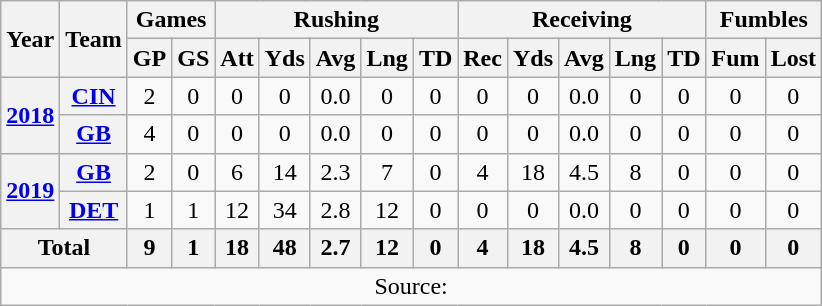<table class="wikitable" style="text-align: center;">
<tr>
<th rowspan="2">Year</th>
<th rowspan="2">Team</th>
<th colspan="2">Games</th>
<th colspan="5">Rushing</th>
<th colspan="5">Receiving</th>
<th colspan="2">Fumbles</th>
</tr>
<tr>
<th>GP</th>
<th>GS</th>
<th>Att</th>
<th>Yds</th>
<th>Avg</th>
<th>Lng</th>
<th>TD</th>
<th>Rec</th>
<th>Yds</th>
<th>Avg</th>
<th>Lng</th>
<th>TD</th>
<th>Fum</th>
<th>Lost</th>
</tr>
<tr>
<th rowspan="2"><a href='#'>2018</a></th>
<th><a href='#'>CIN</a></th>
<td>2</td>
<td>0</td>
<td>0</td>
<td>0</td>
<td>0.0</td>
<td>0</td>
<td>0</td>
<td>0</td>
<td>0</td>
<td>0.0</td>
<td>0</td>
<td>0</td>
<td>0</td>
<td>0</td>
</tr>
<tr>
<th><a href='#'>GB</a></th>
<td>4</td>
<td>0</td>
<td>0</td>
<td>0</td>
<td>0.0</td>
<td>0</td>
<td>0</td>
<td>0</td>
<td>0</td>
<td>0.0</td>
<td>0</td>
<td>0</td>
<td>0</td>
<td>0</td>
</tr>
<tr>
<th rowspan="2"><a href='#'>2019</a></th>
<th><a href='#'>GB</a></th>
<td>2</td>
<td>0</td>
<td>6</td>
<td>14</td>
<td>2.3</td>
<td>7</td>
<td>0</td>
<td>4</td>
<td>18</td>
<td>4.5</td>
<td>8</td>
<td>0</td>
<td>0</td>
<td>0</td>
</tr>
<tr>
<th><a href='#'>DET</a></th>
<td>1</td>
<td>1</td>
<td>12</td>
<td>34</td>
<td>2.8</td>
<td>12</td>
<td>0</td>
<td>0</td>
<td>0</td>
<td>0.0</td>
<td>0</td>
<td>0</td>
<td>0</td>
<td>0</td>
</tr>
<tr>
<th colspan="2">Total</th>
<th>9</th>
<th>1</th>
<th>18</th>
<th>48</th>
<th>2.7</th>
<th>12</th>
<th>0</th>
<th>4</th>
<th>18</th>
<th>4.5</th>
<th>8</th>
<th>0</th>
<th>0</th>
<th>0</th>
</tr>
<tr>
<td colspan="16">Source: </td>
</tr>
</table>
